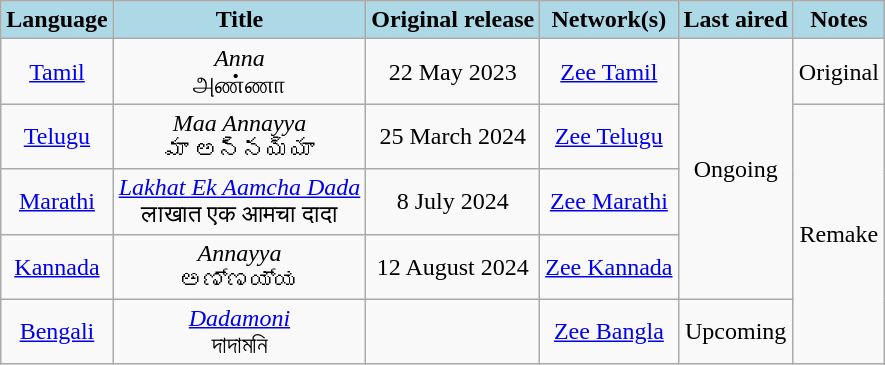<table class="wikitable" style="text-align:center;">
<tr>
<th style="background:LightBlue;">Language</th>
<th style="background:LightBlue;">Title</th>
<th style="background:LightBlue;">Original release</th>
<th style="background:LightBlue;">Network(s)</th>
<th style="background:LightBlue;">Last aired</th>
<th style="background:LightBlue;">Notes</th>
</tr>
<tr>
<td><a href='#'>Tamil</a></td>
<td><em>Anna</em> <br> அண்ணா</td>
<td>22 May 2023</td>
<td><a href='#'>Zee Tamil</a></td>
<td rowspan="4">Ongoing</td>
<td>Original</td>
</tr>
<tr>
<td><a href='#'>Telugu</a></td>
<td><em>Maa Annayya</em> <br> మా అన్నయ్యా</td>
<td>25 March 2024</td>
<td><a href='#'>Zee Telugu</a></td>
<td rowspan="4">Remake</td>
</tr>
<tr>
<td><a href='#'>Marathi</a></td>
<td><em><a href='#'>Lakhat Ek Aamcha Dada</a></em> <br> लाखात एक आमचा दादा</td>
<td>8 July 2024</td>
<td><a href='#'>Zee Marathi</a></td>
</tr>
<tr>
<td><a href='#'>Kannada</a></td>
<td><em>Annayya</em> <br> ಅಣ್ಣಯ್ಯ</td>
<td>12 August 2024</td>
<td><a href='#'>Zee Kannada</a></td>
</tr>
<tr>
<td><a href='#'>Bengali</a></td>
<td><em><a href='#'>Dadamoni</a></em> <br> দাদামনি</td>
<td></td>
<td><a href='#'>Zee Bangla</a></td>
<td>Upcoming</td>
</tr>
</table>
